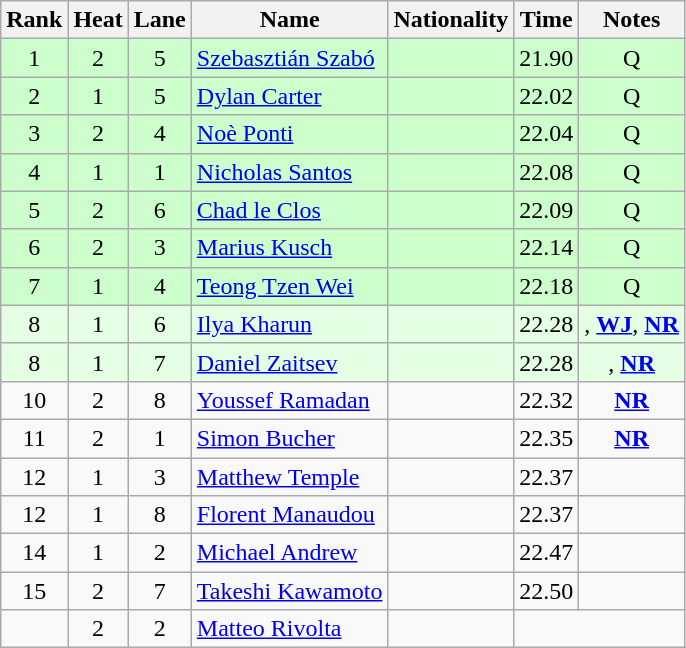<table class="wikitable sortable" style="text-align:center">
<tr>
<th>Rank</th>
<th>Heat</th>
<th>Lane</th>
<th>Name</th>
<th>Nationality</th>
<th>Time</th>
<th>Notes</th>
</tr>
<tr bgcolor=ccffcc>
<td>1</td>
<td>2</td>
<td>5</td>
<td align=left><a href='#'>Szebasztián Szabó</a></td>
<td align=left></td>
<td>21.90</td>
<td>Q</td>
</tr>
<tr bgcolor=ccffcc>
<td>2</td>
<td>1</td>
<td>5</td>
<td align=left><a href='#'>Dylan Carter</a></td>
<td align=left></td>
<td>22.02</td>
<td>Q</td>
</tr>
<tr bgcolor=ccffcc>
<td>3</td>
<td>2</td>
<td>4</td>
<td align=left><a href='#'>Noè Ponti</a></td>
<td align=left></td>
<td>22.04</td>
<td>Q</td>
</tr>
<tr bgcolor=ccffcc>
<td>4</td>
<td>1</td>
<td>1</td>
<td align=left><a href='#'>Nicholas Santos</a></td>
<td align=left></td>
<td>22.08</td>
<td>Q</td>
</tr>
<tr bgcolor=ccffcc>
<td>5</td>
<td>2</td>
<td>6</td>
<td align=left><a href='#'>Chad le Clos</a></td>
<td align=left></td>
<td>22.09</td>
<td>Q</td>
</tr>
<tr bgcolor=ccffcc>
<td>6</td>
<td>2</td>
<td>3</td>
<td align=left><a href='#'>Marius Kusch</a></td>
<td align=left></td>
<td>22.14</td>
<td>Q</td>
</tr>
<tr bgcolor=ccffcc>
<td>7</td>
<td>1</td>
<td>4</td>
<td align=left><a href='#'>Teong Tzen Wei</a></td>
<td align=left></td>
<td>22.18</td>
<td>Q</td>
</tr>
<tr bgcolor=e5ffe5>
<td>8</td>
<td>1</td>
<td>6</td>
<td align=left><a href='#'>Ilya Kharun</a></td>
<td align=left></td>
<td>22.28</td>
<td>, <strong><a href='#'>WJ</a></strong>, <strong><a href='#'>NR</a></strong></td>
</tr>
<tr bgcolor=e5ffe5>
<td>8</td>
<td>1</td>
<td>7</td>
<td align=left><a href='#'>Daniel Zaitsev</a></td>
<td align=left></td>
<td>22.28</td>
<td>, <strong><a href='#'>NR</a></strong></td>
</tr>
<tr>
<td>10</td>
<td>2</td>
<td>8</td>
<td align=left><a href='#'>Youssef Ramadan</a></td>
<td align=left></td>
<td>22.32</td>
<td><strong><a href='#'>NR</a></strong></td>
</tr>
<tr>
<td>11</td>
<td>2</td>
<td>1</td>
<td align=left><a href='#'>Simon Bucher</a></td>
<td align=left></td>
<td>22.35</td>
<td><strong><a href='#'>NR</a></strong></td>
</tr>
<tr>
<td>12</td>
<td>1</td>
<td>3</td>
<td align=left><a href='#'>Matthew Temple</a></td>
<td align=left></td>
<td>22.37</td>
<td></td>
</tr>
<tr>
<td>12</td>
<td>1</td>
<td>8</td>
<td align=left><a href='#'>Florent Manaudou</a></td>
<td align=left></td>
<td>22.37</td>
<td></td>
</tr>
<tr>
<td>14</td>
<td>1</td>
<td>2</td>
<td align=left><a href='#'>Michael Andrew</a></td>
<td align=left></td>
<td>22.47</td>
<td></td>
</tr>
<tr>
<td>15</td>
<td>2</td>
<td>7</td>
<td align=left><a href='#'>Takeshi Kawamoto</a></td>
<td align=left></td>
<td>22.50</td>
<td></td>
</tr>
<tr>
<td></td>
<td>2</td>
<td>2</td>
<td align=left><a href='#'>Matteo Rivolta</a></td>
<td align=left></td>
<td colspan=2></td>
</tr>
</table>
